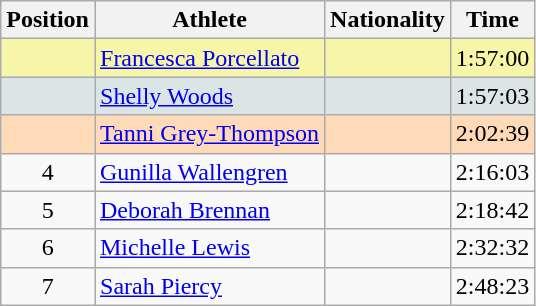<table class="wikitable sortable">
<tr>
<th>Position</th>
<th>Athlete</th>
<th>Nationality</th>
<th>Time</th>
</tr>
<tr bgcolor="#F7F6A8">
<td align=center></td>
<td><a href='#'>Francesca Porcellato</a></td>
<td></td>
<td>1:57:00</td>
</tr>
<tr bgcolor="#DCE5E5">
<td align=center></td>
<td><a href='#'>Shelly Woods</a></td>
<td></td>
<td>1:57:03</td>
</tr>
<tr bgcolor="#FFDAB9">
<td align=center></td>
<td><a href='#'>Tanni Grey-Thompson</a></td>
<td></td>
<td>2:02:39</td>
</tr>
<tr>
<td align=center>4</td>
<td><a href='#'>Gunilla Wallengren</a></td>
<td></td>
<td>2:16:03</td>
</tr>
<tr>
<td align=center>5</td>
<td><a href='#'>Deborah Brennan</a></td>
<td></td>
<td>2:18:42</td>
</tr>
<tr>
<td align=center>6</td>
<td><a href='#'>Michelle Lewis</a></td>
<td></td>
<td>2:32:32</td>
</tr>
<tr>
<td align=center>7</td>
<td><a href='#'>Sarah Piercy</a></td>
<td></td>
<td>2:48:23</td>
</tr>
</table>
